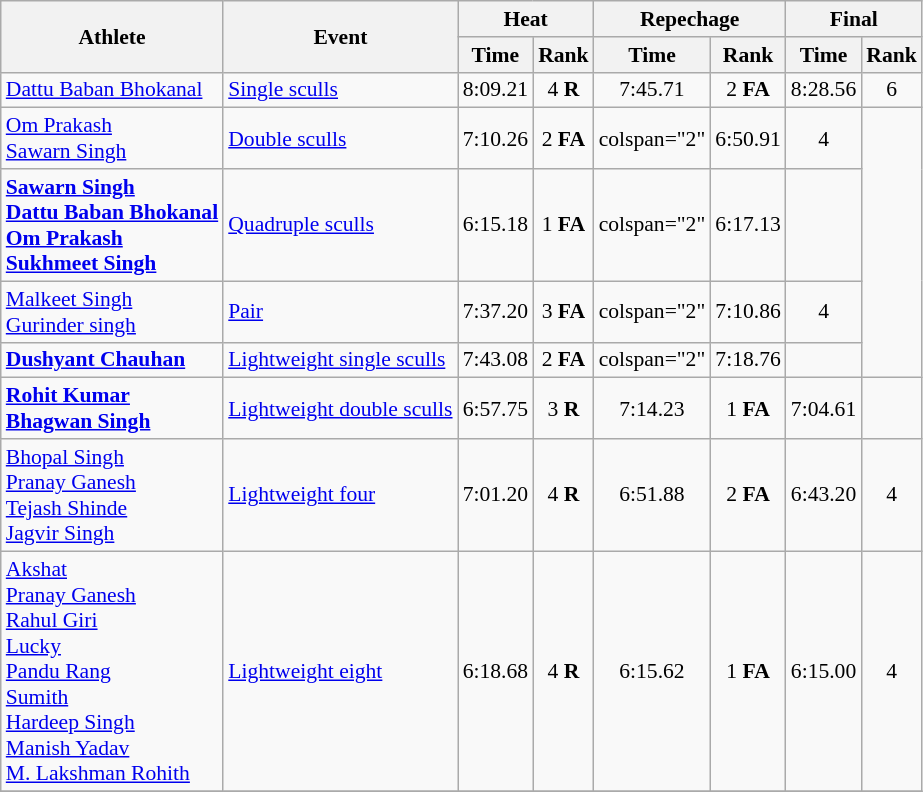<table class=wikitable style="text-align:center; font-size:90%">
<tr>
<th rowspan="2">Athlete</th>
<th rowspan="2">Event</th>
<th colspan="2">Heat</th>
<th colspan="2">Repechage</th>
<th colspan="2">Final</th>
</tr>
<tr>
<th>Time</th>
<th>Rank</th>
<th>Time</th>
<th>Rank</th>
<th>Time</th>
<th>Rank</th>
</tr>
<tr>
<td align=left><a href='#'>Dattu Baban Bhokanal</a></td>
<td style="text-align:left"><a href='#'>Single sculls</a></td>
<td>8:09.21</td>
<td>4 <strong>R</strong></td>
<td>7:45.71</td>
<td>2 <strong>FA</strong></td>
<td>8:28.56</td>
<td>6</td>
</tr>
<tr>
<td align=left><a href='#'>Om Prakash</a><br><a href='#'>Sawarn Singh</a></td>
<td style="text-align:left"><a href='#'>Double sculls</a></td>
<td>7:10.26</td>
<td>2 <strong>FA</strong></td>
<td>colspan="2" </td>
<td>6:50.91</td>
<td>4</td>
</tr>
<tr>
<td align=left><strong><a href='#'>Sawarn Singh</a><br><a href='#'>Dattu Baban Bhokanal</a><br><a href='#'>Om Prakash</a><br><a href='#'>Sukhmeet Singh</a></strong></td>
<td style="text-align:left"><a href='#'>Quadruple sculls</a></td>
<td>6:15.18</td>
<td>1 <strong>FA</strong></td>
<td>colspan="2" </td>
<td>6:17.13</td>
<td></td>
</tr>
<tr>
<td align=left><a href='#'>Malkeet Singh</a><br><a href='#'>Gurinder singh</a></td>
<td style="text-align:left"><a href='#'>Pair</a></td>
<td>7:37.20</td>
<td>3 <strong>FA</strong></td>
<td>colspan="2" </td>
<td>7:10.86</td>
<td>4</td>
</tr>
<tr>
<td align=left><strong><a href='#'>Dushyant Chauhan</a></strong></td>
<td style="text-align:left"><a href='#'>Lightweight single sculls</a></td>
<td>7:43.08</td>
<td>2 <strong>FA</strong></td>
<td>colspan="2" </td>
<td>7:18.76</td>
<td></td>
</tr>
<tr>
<td align=left><strong><a href='#'>Rohit Kumar</a><br><a href='#'>Bhagwan Singh</a></strong></td>
<td style="text-align:left"><a href='#'>Lightweight double sculls</a></td>
<td>6:57.75</td>
<td>3 <strong>R</strong></td>
<td>7:14.23</td>
<td>1 <strong>FA</strong></td>
<td>7:04.61</td>
<td></td>
</tr>
<tr>
<td align=left><a href='#'>Bhopal Singh</a><br><a href='#'>Pranay Ganesh</a><br><a href='#'>Tejash Shinde</a><br><a href='#'>Jagvir Singh</a></td>
<td style="text-align:left"><a href='#'>Lightweight four</a></td>
<td>7:01.20</td>
<td>4 <strong>R</strong></td>
<td>6:51.88</td>
<td>2 <strong>FA</strong></td>
<td>6:43.20</td>
<td>4</td>
</tr>
<tr>
<td align=left><a href='#'>Akshat</a><br><a href='#'>Pranay Ganesh</a><br><a href='#'>Rahul Giri</a><br><a href='#'>Lucky</a><br><a href='#'>Pandu Rang</a><br><a href='#'>Sumith</a><br><a href='#'>Hardeep Singh</a><br><a href='#'>Manish Yadav</a><br><a href='#'>M. Lakshman Rohith</a></td>
<td style="text-align:left"><a href='#'>Lightweight eight</a></td>
<td>6:18.68</td>
<td>4 <strong>R</strong></td>
<td>6:15.62</td>
<td>1 <strong>FA</strong></td>
<td>6:15.00</td>
<td>4</td>
</tr>
<tr>
</tr>
</table>
